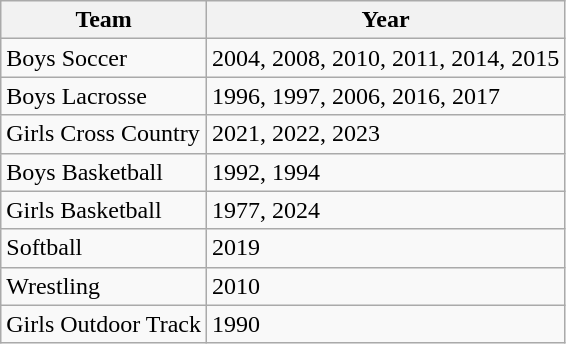<table class="wikitable">
<tr>
<th>Team</th>
<th>Year</th>
</tr>
<tr>
<td>Boys Soccer</td>
<td>2004, 2008, 2010, 2011, 2014, 2015</td>
</tr>
<tr>
<td>Boys Lacrosse</td>
<td>1996, 1997, 2006, 2016, 2017</td>
</tr>
<tr>
<td>Girls Cross Country</td>
<td>2021, 2022, 2023</td>
</tr>
<tr>
<td>Boys Basketball</td>
<td>1992, 1994</td>
</tr>
<tr>
<td>Girls Basketball</td>
<td>1977, 2024</td>
</tr>
<tr>
<td>Softball</td>
<td>2019</td>
</tr>
<tr>
<td>Wrestling</td>
<td>2010</td>
</tr>
<tr>
<td>Girls Outdoor Track</td>
<td>1990</td>
</tr>
</table>
